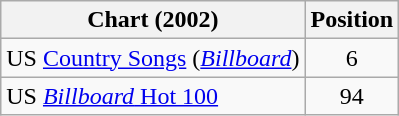<table class="wikitable sortable">
<tr>
<th scope="col">Chart (2002)</th>
<th scope="col">Position</th>
</tr>
<tr>
<td>US <a href='#'>Country Songs</a> (<em><a href='#'>Billboard</a></em>)</td>
<td align="center">6</td>
</tr>
<tr>
<td>US <a href='#'><em>Billboard</em> Hot 100</a></td>
<td align="center">94</td>
</tr>
</table>
